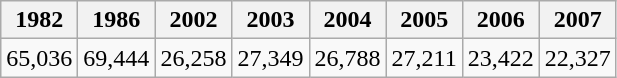<table class="wikitable">
<tr>
<th>1982</th>
<th>1986</th>
<th>2002</th>
<th>2003</th>
<th>2004</th>
<th>2005</th>
<th>2006</th>
<th>2007</th>
</tr>
<tr>
<td>65,036</td>
<td>69,444</td>
<td>26,258</td>
<td>27,349</td>
<td>26,788</td>
<td>27,211</td>
<td>23,422</td>
<td>22,327</td>
</tr>
</table>
